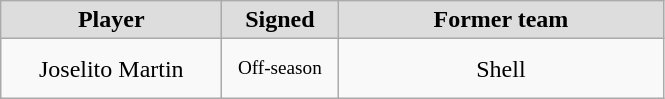<table class="wikitable" style="text-align: center">
<tr align="center" bgcolor="#dddddd">
<td style="width:140px"><strong>Player</strong></td>
<td style="width:70px"><strong>Signed</strong></td>
<td style="width:210px"><strong>Former team</strong></td>
</tr>
<tr style="height:40px">
<td>Joselito Martin</td>
<td style="font-size: 80%">Off-season</td>
<td>Shell</td>
</tr>
</table>
